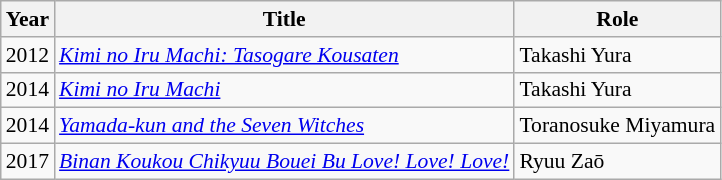<table class="wikitable" style="font-size: 90%;">
<tr>
<th>Year</th>
<th>Title</th>
<th>Role</th>
</tr>
<tr>
<td>2012</td>
<td><em><a href='#'>Kimi no Iru Machi: Tasogare Kousaten</a></em></td>
<td>Takashi Yura</td>
</tr>
<tr>
<td>2014</td>
<td><em><a href='#'>Kimi no Iru Machi</a></em></td>
<td>Takashi Yura</td>
</tr>
<tr>
<td>2014</td>
<td><em><a href='#'>Yamada-kun and the Seven Witches</a></em></td>
<td>Toranosuke Miyamura</td>
</tr>
<tr>
<td>2017</td>
<td><em><a href='#'>Binan Koukou Chikyuu Bouei Bu Love! Love! Love!</a></em></td>
<td>Ryuu Zaō</td>
</tr>
</table>
